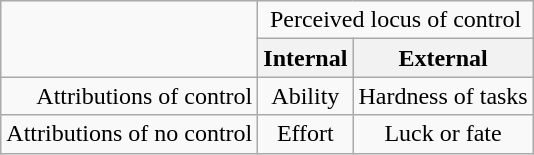<table class=wikitable align=right>
<tr>
<td rowspan=2></td>
<td colspan="2" align="center">Perceived locus of control</td>
</tr>
<tr align="center">
<th>Internal</th>
<th>External</th>
</tr>
<tr align=center>
<td align="right">Attributions of control</td>
<td>Ability</td>
<td>Hardness of tasks</td>
</tr>
<tr align=center>
<td align="right">Attributions of no control</td>
<td>Effort</td>
<td>Luck or fate</td>
</tr>
</table>
